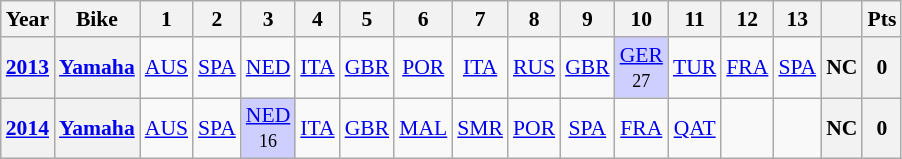<table class="wikitable" style="text-align:center; font-size:90%">
<tr>
<th>Year</th>
<th>Bike</th>
<th>1</th>
<th>2</th>
<th>3</th>
<th>4</th>
<th>5</th>
<th>6</th>
<th>7</th>
<th>8</th>
<th>9</th>
<th>10</th>
<th>11</th>
<th>12</th>
<th>13</th>
<th></th>
<th>Pts</th>
</tr>
<tr>
<th><a href='#'>2013</a></th>
<th><a href='#'>Yamaha</a></th>
<td><a href='#'>AUS</a></td>
<td><a href='#'>SPA</a></td>
<td><a href='#'>NED</a></td>
<td><a href='#'>ITA</a></td>
<td><a href='#'>GBR</a></td>
<td><a href='#'>POR</a></td>
<td><a href='#'>ITA</a></td>
<td><a href='#'>RUS</a></td>
<td><a href='#'>GBR</a></td>
<td style="background:#cfcfff;"><a href='#'>GER</a><br><small>27</small></td>
<td><a href='#'>TUR</a></td>
<td><a href='#'>FRA</a></td>
<td><a href='#'>SPA</a></td>
<th>NC</th>
<th>0</th>
</tr>
<tr>
<th><a href='#'>2014</a></th>
<th><a href='#'>Yamaha</a></th>
<td><a href='#'>AUS</a></td>
<td><a href='#'>SPA</a></td>
<td style="background:#cfcfff;"><a href='#'>NED</a><br><small>16</small></td>
<td><a href='#'>ITA</a></td>
<td><a href='#'>GBR</a></td>
<td><a href='#'>MAL</a></td>
<td><a href='#'>SMR</a></td>
<td><a href='#'>POR</a></td>
<td><a href='#'>SPA</a></td>
<td><a href='#'>FRA</a></td>
<td><a href='#'>QAT</a></td>
<td></td>
<td></td>
<th>NC</th>
<th>0</th>
</tr>
</table>
